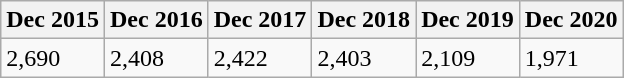<table class="wikitable">
<tr>
<th>Dec 2015</th>
<th>Dec 2016</th>
<th>Dec 2017</th>
<th>Dec 2018</th>
<th>Dec 2019</th>
<th>Dec 2020</th>
</tr>
<tr>
<td>2,690</td>
<td>2,408</td>
<td>2,422</td>
<td>2,403</td>
<td>2,109</td>
<td>1,971</td>
</tr>
</table>
